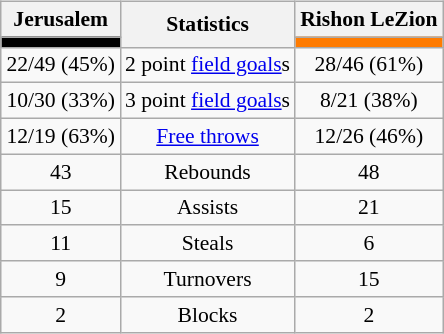<table style="width:100%;">
<tr>
<td valign=top align=right width=33%><br>













</td>
<td style="vertical-align:top; align:center; width:33%;"><br><table style="width:100%;">
<tr>
<td style="width=50%;"></td>
<td></td>
<td style="width=50%;"></td>
</tr>
</table>
<br><table class="wikitable" style="font-size:90%; text-align:center; margin:auto;" align=center>
<tr>
<th>Jerusalem</th>
<th rowspan=2>Statistics</th>
<th>Rishon LeZion</th>
</tr>
<tr>
<td style="background:#000000;"></td>
<td style="background:#ff7b00;"></td>
</tr>
<tr>
<td>22/49 (45%)</td>
<td>2 point <a href='#'>field goals</a>s</td>
<td>28/46 (61%)</td>
</tr>
<tr>
<td>10/30 (33%)</td>
<td>3 point <a href='#'>field goals</a>s</td>
<td>8/21 (38%)</td>
</tr>
<tr>
<td>12/19 (63%)</td>
<td><a href='#'>Free throws</a></td>
<td>12/26 (46%)</td>
</tr>
<tr>
<td>43</td>
<td>Rebounds</td>
<td>48</td>
</tr>
<tr>
<td>15</td>
<td>Assists</td>
<td>21</td>
</tr>
<tr>
<td>11</td>
<td>Steals</td>
<td>6</td>
</tr>
<tr>
<td>9</td>
<td>Turnovers</td>
<td>15</td>
</tr>
<tr>
<td>2</td>
<td>Blocks</td>
<td>2</td>
</tr>
</table>
</td>
<td style="vertical-align:top; align:left; width:33%;"><br>













</td>
</tr>
</table>
